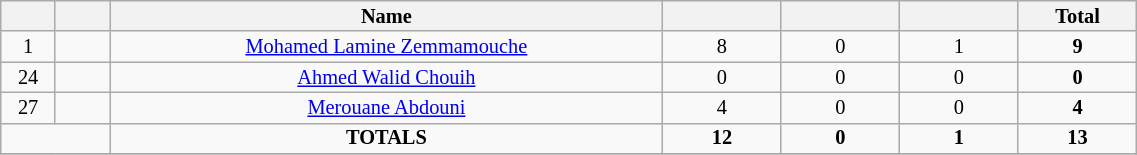<table class="wikitable sortable alternance"  style="font-size:85%; text-align:center; line-height:14px; width:60%;">
<tr>
<th width=15></th>
<th width=15></th>
<th width=210>Name</th>
<th width=40></th>
<th width=40></th>
<th width=40></th>
<th width=40>Total</th>
</tr>
<tr>
<td>1</td>
<td></td>
<td><a href='#'>Mohamed Lamine Zemmamouche</a></td>
<td>8</td>
<td>0</td>
<td>1</td>
<td><strong>9</strong></td>
</tr>
<tr>
<td>24</td>
<td></td>
<td><a href='#'>Ahmed Walid Chouih</a></td>
<td>0</td>
<td>0</td>
<td>0</td>
<td><strong>0</strong></td>
</tr>
<tr>
<td>27</td>
<td></td>
<td><a href='#'>Merouane Abdouni</a></td>
<td>4</td>
<td>0</td>
<td>0</td>
<td><strong>4</strong></td>
</tr>
<tr>
<td colspan="2"></td>
<td><strong>TOTALS</strong></td>
<td><strong>12</strong></td>
<td><strong>0</strong></td>
<td><strong>1</strong></td>
<td><strong>13</strong></td>
</tr>
<tr>
</tr>
</table>
